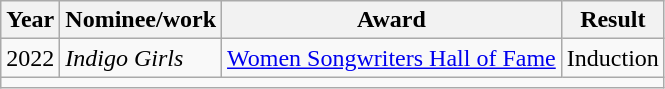<table class="wikitable">
<tr>
<th>Year</th>
<th>Nominee/work</th>
<th>Award</th>
<th>Result</th>
</tr>
<tr>
<td>2022</td>
<td><em>Indigo Girls</em></td>
<td><a href='#'>Women Songwriters Hall of Fame</a></td>
<td>Induction</td>
</tr>
<tr>
<td colspan="4"></td>
</tr>
</table>
